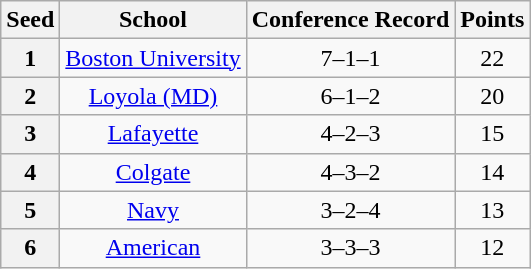<table class="wikitable" style="text-align:center">
<tr>
<th>Seed</th>
<th>School</th>
<th>Conference Record</th>
<th>Points</th>
</tr>
<tr>
<th>1</th>
<td><a href='#'>Boston University</a></td>
<td>7–1–1</td>
<td>22</td>
</tr>
<tr>
<th>2</th>
<td><a href='#'>Loyola (MD)</a></td>
<td>6–1–2</td>
<td>20</td>
</tr>
<tr>
<th>3</th>
<td><a href='#'>Lafayette</a></td>
<td>4–2–3</td>
<td>15</td>
</tr>
<tr>
<th>4</th>
<td><a href='#'>Colgate</a></td>
<td>4–3–2</td>
<td>14</td>
</tr>
<tr>
<th>5</th>
<td><a href='#'>Navy</a></td>
<td>3–2–4</td>
<td>13</td>
</tr>
<tr>
<th>6</th>
<td><a href='#'>American</a></td>
<td>3–3–3</td>
<td>12</td>
</tr>
</table>
